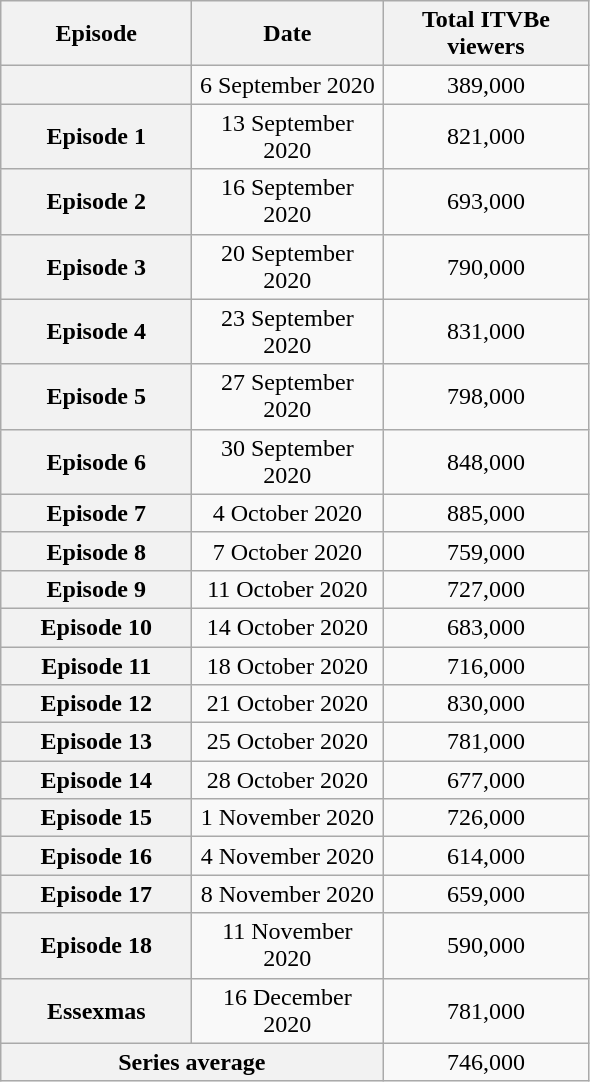<table class="wikitable sortable" style="text-align:center">
<tr>
<th scope="col" style="width:120px;">Episode</th>
<th scope="col" style="width:120px;">Date</th>
<th scope="col" style="width:130px;">Total ITVBe viewers</th>
</tr>
<tr>
<th scope="row"></th>
<td>6 September 2020</td>
<td>389,000</td>
</tr>
<tr>
<th scope="row">Episode 1</th>
<td>13 September 2020</td>
<td>821,000</td>
</tr>
<tr>
<th scope="row">Episode 2</th>
<td>16 September 2020</td>
<td>693,000</td>
</tr>
<tr>
<th scope="row">Episode 3</th>
<td>20 September 2020</td>
<td>790,000</td>
</tr>
<tr>
<th scope="row">Episode 4</th>
<td>23 September 2020</td>
<td>831,000</td>
</tr>
<tr>
<th scope="row">Episode 5</th>
<td>27 September 2020</td>
<td>798,000</td>
</tr>
<tr>
<th scope="row">Episode 6</th>
<td>30 September 2020</td>
<td>848,000</td>
</tr>
<tr>
<th scope="row">Episode 7</th>
<td>4 October 2020</td>
<td>885,000</td>
</tr>
<tr>
<th scope="row">Episode 8</th>
<td>7 October 2020</td>
<td>759,000</td>
</tr>
<tr>
<th scope="row">Episode 9</th>
<td>11 October 2020</td>
<td>727,000</td>
</tr>
<tr>
<th scope="row">Episode 10</th>
<td>14 October 2020</td>
<td>683,000</td>
</tr>
<tr>
<th scope="row">Episode 11</th>
<td>18 October 2020</td>
<td>716,000</td>
</tr>
<tr>
<th scope="row">Episode 12</th>
<td>21 October 2020</td>
<td>830,000</td>
</tr>
<tr>
<th scope="row">Episode 13</th>
<td>25 October 2020</td>
<td>781,000</td>
</tr>
<tr>
<th scope="row">Episode 14</th>
<td>28 October 2020</td>
<td>677,000</td>
</tr>
<tr>
<th scope="row">Episode 15</th>
<td>1 November 2020</td>
<td>726,000</td>
</tr>
<tr>
<th scope="row">Episode 16</th>
<td>4 November 2020</td>
<td>614,000</td>
</tr>
<tr>
<th scope="row">Episode 17</th>
<td>8 November 2020</td>
<td>659,000</td>
</tr>
<tr>
<th scope="row">Episode 18</th>
<td>11 November 2020</td>
<td>590,000</td>
</tr>
<tr>
<th scope="row">Essexmas</th>
<td>16 December 2020</td>
<td>781,000</td>
</tr>
<tr>
<th scope="row" colspan="2">Series average</th>
<td>746,000</td>
</tr>
</table>
